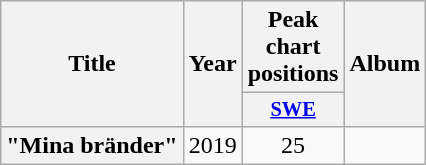<table class="wikitable plainrowheaders" style="text-align:center;">
<tr>
<th scope="col" rowspan="2">Title</th>
<th scope="col" rowspan="2">Year</th>
<th scope="col" colspan="1">Peak chart positions</th>
<th scope="col" rowspan="2">Album</th>
</tr>
<tr>
<th scope="col" style="width:3em;font-size:85%;"><a href='#'>SWE</a><br></th>
</tr>
<tr>
<th scope="row">"Mina bränder"<br></th>
<td>2019</td>
<td>25</td>
<td></td>
</tr>
</table>
